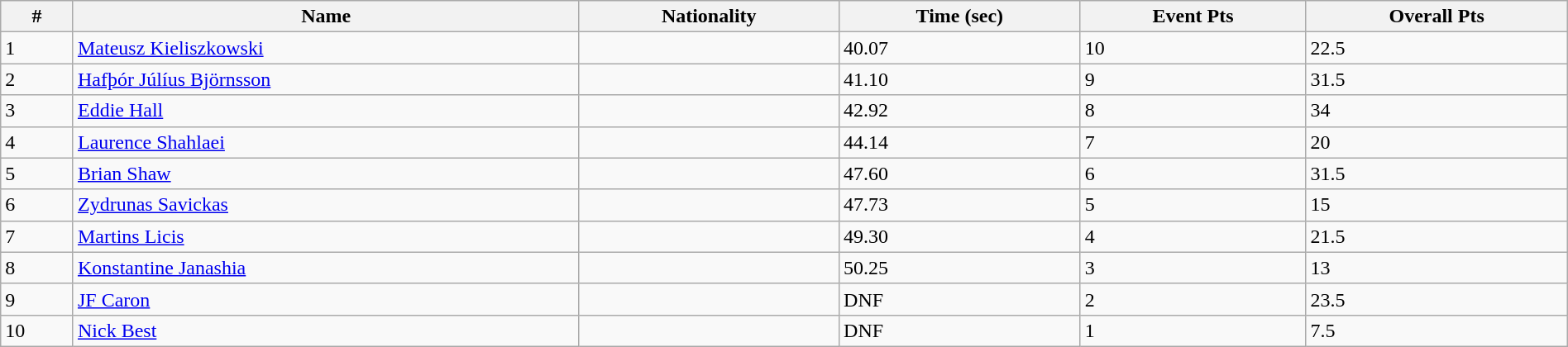<table class="wikitable sortable" style="display: inline-table; width: 100%;">
<tr>
<th>#</th>
<th>Name</th>
<th>Nationality</th>
<th>Time (sec)</th>
<th>Event Pts</th>
<th>Overall Pts</th>
</tr>
<tr>
<td>1</td>
<td><a href='#'>Mateusz Kieliszkowski</a></td>
<td></td>
<td>40.07</td>
<td>10</td>
<td>22.5</td>
</tr>
<tr>
<td>2</td>
<td><a href='#'>Hafþór Júlíus Björnsson</a></td>
<td></td>
<td>41.10</td>
<td>9</td>
<td>31.5</td>
</tr>
<tr>
<td>3</td>
<td><a href='#'>Eddie Hall</a></td>
<td></td>
<td>42.92</td>
<td>8</td>
<td>34</td>
</tr>
<tr>
<td>4</td>
<td><a href='#'>Laurence Shahlaei</a></td>
<td></td>
<td>44.14</td>
<td>7</td>
<td>20</td>
</tr>
<tr>
<td>5</td>
<td><a href='#'>Brian Shaw</a></td>
<td></td>
<td>47.60</td>
<td>6</td>
<td>31.5</td>
</tr>
<tr>
<td>6</td>
<td><a href='#'>Zydrunas Savickas</a></td>
<td></td>
<td>47.73</td>
<td>5</td>
<td>15</td>
</tr>
<tr>
<td>7</td>
<td><a href='#'>Martins Licis</a></td>
<td></td>
<td>49.30</td>
<td>4</td>
<td>21.5</td>
</tr>
<tr>
<td>8</td>
<td><a href='#'>Konstantine Janashia</a></td>
<td></td>
<td>50.25</td>
<td>3</td>
<td>13</td>
</tr>
<tr>
<td>9</td>
<td><a href='#'>JF Caron</a></td>
<td></td>
<td>DNF </td>
<td>2</td>
<td>23.5</td>
</tr>
<tr>
<td>10</td>
<td><a href='#'>Nick Best</a></td>
<td></td>
<td>DNF </td>
<td>1</td>
<td>7.5</td>
</tr>
</table>
